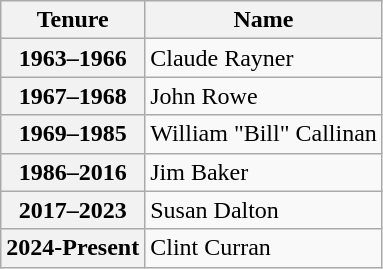<table class="wikitable sortable">
<tr>
<th>Tenure</th>
<th>Name</th>
</tr>
<tr>
<th>1963–1966</th>
<td>Claude Rayner</td>
</tr>
<tr>
<th>1967–1968</th>
<td>John Rowe</td>
</tr>
<tr>
<th>1969–1985</th>
<td>William "Bill" Callinan</td>
</tr>
<tr>
<th>1986–2016</th>
<td>Jim Baker</td>
</tr>
<tr>
<th>2017–2023</th>
<td>Susan Dalton</td>
</tr>
<tr>
<th>2024-Present</th>
<td>Clint Curran</td>
</tr>
</table>
